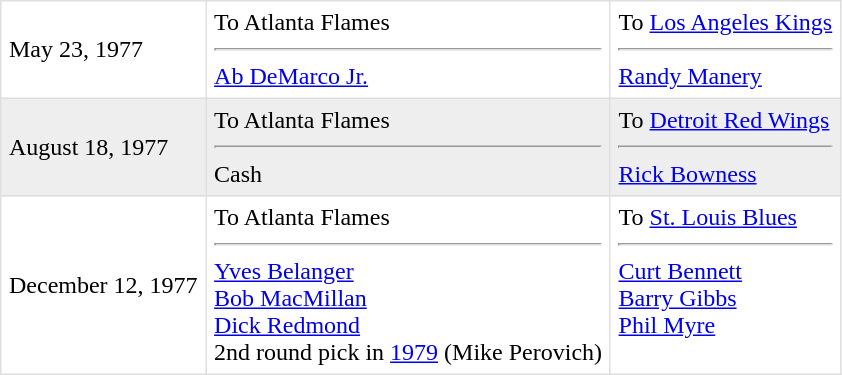<table border=1 style="border-collapse:collapse" bordercolor="#DFDFDF"  cellpadding="5">
<tr>
<td>May 23, 1977</td>
<td valign="top">To  Atlanta Flames <hr><a href='#'>Ab DeMarco Jr.</a></td>
<td valign="top">To  <a href='#'>Los Angeles Kings</a> <hr><a href='#'>Randy Manery</a></td>
</tr>
<tr bgcolor="#eeeeee">
<td>August 18, 1977</td>
<td valign="top">To  Atlanta Flames <hr>Cash</td>
<td valign="top">To  <a href='#'>Detroit Red Wings</a> <hr><a href='#'>Rick Bowness</a></td>
</tr>
<tr>
<td>December 12, 1977</td>
<td valign="top">To  Atlanta Flames <hr><a href='#'>Yves Belanger</a><br><a href='#'>Bob MacMillan</a><br><a href='#'>Dick Redmond</a><br>2nd round pick in <a href='#'>1979</a> (Mike Perovich)</td>
<td valign="top">To  <a href='#'>St. Louis Blues</a> <hr><a href='#'>Curt Bennett</a><br><a href='#'>Barry Gibbs</a><br><a href='#'>Phil Myre</a></td>
</tr>
</table>
